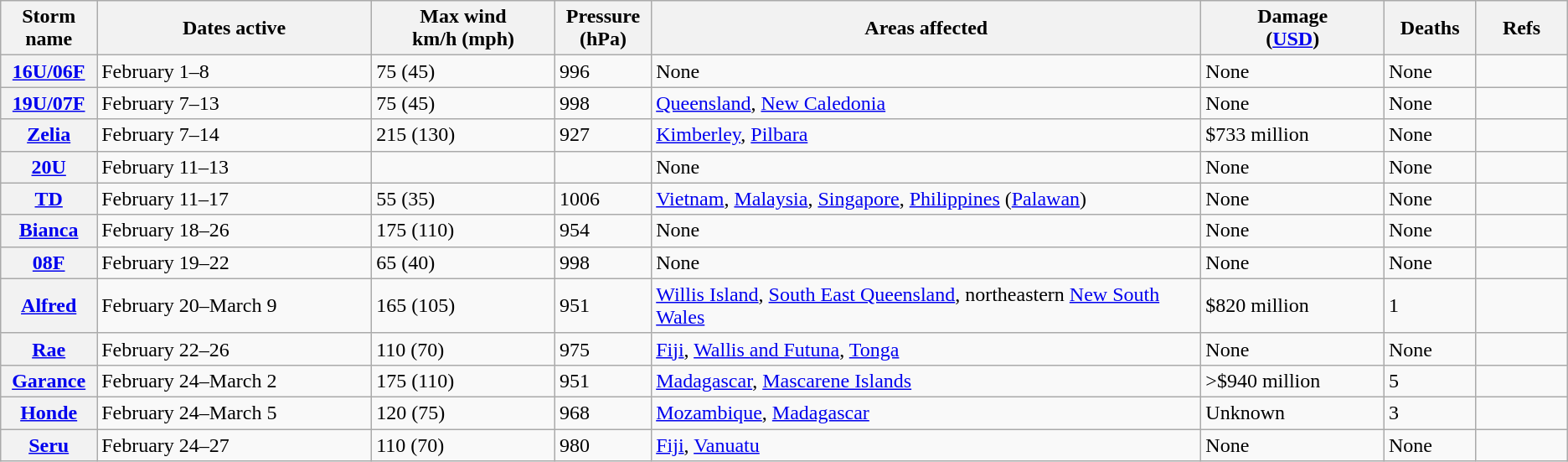<table class="wikitable sortable">
<tr>
<th width="5%">Storm name</th>
<th width="15%">Dates active</th>
<th width="10%">Max wind<br>km/h (mph)</th>
<th width="5%">Pressure<br>(hPa)</th>
<th width="30%">Areas affected</th>
<th width="10%">Damage<br>(<a href='#'>USD</a>)</th>
<th width="5%">Deaths</th>
<th width="5%">Refs</th>
</tr>
<tr>
<th><a href='#'>16U/06F</a></th>
<td>February 1–8</td>
<td>75 (45)</td>
<td>996</td>
<td>None</td>
<td>None</td>
<td>None</td>
<td></td>
</tr>
<tr>
<th><a href='#'>19U/07F</a></th>
<td>February 7–13</td>
<td>75 (45)</td>
<td>998</td>
<td><a href='#'>Queensland</a>, <a href='#'>New Caledonia</a></td>
<td>None</td>
<td>None</td>
<td></td>
</tr>
<tr>
<th><a href='#'>Zelia</a></th>
<td>February 7–14</td>
<td>215 (130)</td>
<td>927</td>
<td><a href='#'>Kimberley</a>, <a href='#'>Pilbara</a></td>
<td>$733 million</td>
<td>None</td>
<td></td>
</tr>
<tr>
<th><a href='#'>20U</a></th>
<td>February 11–13</td>
<td></td>
<td></td>
<td>None</td>
<td>None</td>
<td>None</td>
<td></td>
</tr>
<tr>
<th><a href='#'>TD</a></th>
<td>February 11–17</td>
<td>55 (35)</td>
<td>1006</td>
<td><a href='#'>Vietnam</a>, <a href='#'>Malaysia</a>, <a href='#'>Singapore</a>, <a href='#'>Philippines</a> (<a href='#'>Palawan</a>)</td>
<td>None</td>
<td>None</td>
<td></td>
</tr>
<tr>
<th><a href='#'>Bianca</a></th>
<td>February 18–26</td>
<td>175 (110)</td>
<td>954</td>
<td>None</td>
<td>None</td>
<td>None</td>
<td></td>
</tr>
<tr>
<th><a href='#'>08F</a></th>
<td>February 19–22</td>
<td>65 (40)</td>
<td>998</td>
<td>None</td>
<td>None</td>
<td>None</td>
<td></td>
</tr>
<tr>
<th><a href='#'>Alfred</a></th>
<td>February 20–March 9</td>
<td>165 (105)</td>
<td>951</td>
<td><a href='#'>Willis Island</a>, <a href='#'>South East Queensland</a>, northeastern <a href='#'>New South Wales</a></td>
<td>$820 million</td>
<td>1</td>
<td></td>
</tr>
<tr>
<th><a href='#'>Rae</a></th>
<td>February 22–26</td>
<td>110 (70)</td>
<td>975</td>
<td><a href='#'>Fiji</a>, <a href='#'>Wallis and Futuna</a>, <a href='#'>Tonga</a></td>
<td>None</td>
<td>None</td>
<td></td>
</tr>
<tr>
<th><a href='#'>Garance</a></th>
<td>February 24–March 2</td>
<td>175 (110)</td>
<td>951</td>
<td><a href='#'>Madagascar</a>, <a href='#'>Mascarene Islands</a></td>
<td>>$940 million</td>
<td>5</td>
<td></td>
</tr>
<tr>
<th><a href='#'>Honde</a></th>
<td>February 24–March 5</td>
<td>120 (75)</td>
<td>968</td>
<td><a href='#'>Mozambique</a>, <a href='#'>Madagascar</a></td>
<td>Unknown</td>
<td>3</td>
<td></td>
</tr>
<tr>
<th><a href='#'>Seru</a></th>
<td>February 24–27</td>
<td>110 (70)</td>
<td>980</td>
<td><a href='#'>Fiji</a>, <a href='#'>Vanuatu</a></td>
<td>None</td>
<td>None</td>
<td></td>
</tr>
</table>
